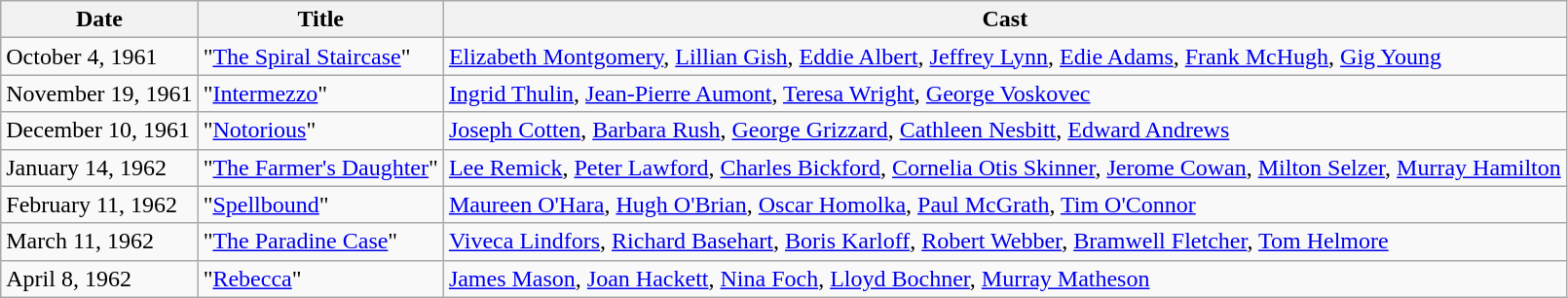<table class="wikitable" style="text-align:left">
<tr>
<th>Date</th>
<th>Title</th>
<th>Cast</th>
</tr>
<tr>
<td>October 4, 1961</td>
<td>"<a href='#'>The Spiral Staircase</a>"</td>
<td><a href='#'>Elizabeth Montgomery</a>, <a href='#'>Lillian Gish</a>, <a href='#'>Eddie Albert</a>, <a href='#'>Jeffrey Lynn</a>, <a href='#'>Edie Adams</a>, <a href='#'>Frank McHugh</a>, <a href='#'>Gig Young</a></td>
</tr>
<tr>
<td>November 19, 1961</td>
<td>"<a href='#'>Intermezzo</a>"</td>
<td><a href='#'>Ingrid Thulin</a>, <a href='#'>Jean-Pierre Aumont</a>, <a href='#'>Teresa Wright</a>, <a href='#'>George Voskovec</a></td>
</tr>
<tr>
<td>December 10, 1961</td>
<td>"<a href='#'>Notorious</a>"</td>
<td><a href='#'>Joseph Cotten</a>, <a href='#'>Barbara Rush</a>, <a href='#'>George Grizzard</a>, <a href='#'>Cathleen Nesbitt</a>, <a href='#'>Edward Andrews</a></td>
</tr>
<tr>
<td>January 14, 1962</td>
<td>"<a href='#'>The Farmer's Daughter</a>"</td>
<td><a href='#'>Lee Remick</a>, <a href='#'>Peter Lawford</a>, <a href='#'>Charles Bickford</a>,  <a href='#'>Cornelia Otis Skinner</a>, <a href='#'>Jerome Cowan</a>, <a href='#'>Milton Selzer</a>, <a href='#'>Murray Hamilton</a></td>
</tr>
<tr>
<td>February 11, 1962</td>
<td>"<a href='#'>Spellbound</a>"</td>
<td><a href='#'>Maureen O'Hara</a>, <a href='#'>Hugh O'Brian</a>, <a href='#'>Oscar Homolka</a>, <a href='#'>Paul McGrath</a>, <a href='#'>Tim O'Connor</a></td>
</tr>
<tr>
<td>March 11, 1962</td>
<td>"<a href='#'>The Paradine Case</a>"</td>
<td><a href='#'>Viveca Lindfors</a>, <a href='#'>Richard Basehart</a>, <a href='#'>Boris Karloff</a>, <a href='#'>Robert Webber</a>, <a href='#'>Bramwell Fletcher</a>, <a href='#'>Tom Helmore</a></td>
</tr>
<tr>
<td>April 8, 1962</td>
<td>"<a href='#'>Rebecca</a>"</td>
<td><a href='#'>James Mason</a>, <a href='#'>Joan Hackett</a>, <a href='#'>Nina Foch</a>, <a href='#'>Lloyd Bochner</a>, <a href='#'>Murray Matheson</a></td>
</tr>
</table>
